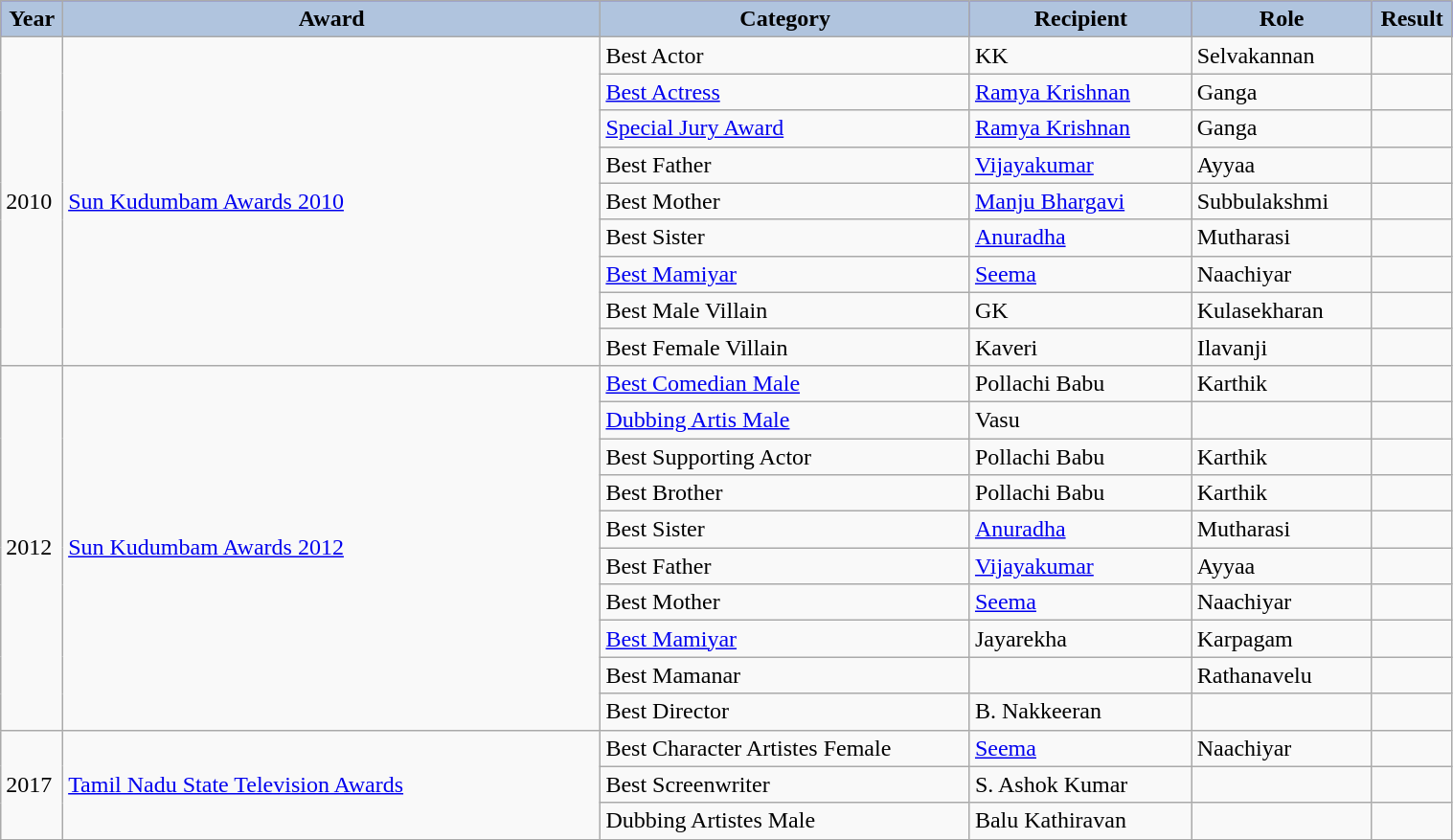<table class="wikitable" width="80%">
<tr bgcolor="blue">
<th style="width:15pt; background:LightSteelBlue;">Year</th>
<th style="width:250pt; background:LightSteelBlue;">Award</th>
<th style="width:170pt; background:LightSteelBlue;">Category</th>
<th style="width:100pt; background:LightSteelBlue;">Recipient</th>
<th style="width:80pt; background:LightSteelBlue;">Role</th>
<th style="width:30pt; background:LightSteelBlue;">Result</th>
</tr>
<tr>
<td rowspan="9">2010</td>
<td rowspan="9"><a href='#'>Sun Kudumbam Awards 2010</a></td>
<td>Best Actor</td>
<td>KK</td>
<td>Selvakannan</td>
<td></td>
</tr>
<tr>
<td><a href='#'>Best Actress</a></td>
<td><a href='#'>Ramya Krishnan</a></td>
<td>Ganga</td>
<td></td>
</tr>
<tr>
<td><a href='#'>Special Jury Award</a></td>
<td><a href='#'>Ramya Krishnan</a></td>
<td>Ganga</td>
<td></td>
</tr>
<tr>
<td>Best Father</td>
<td><a href='#'>Vijayakumar</a></td>
<td>Ayyaa</td>
<td></td>
</tr>
<tr>
<td>Best Mother</td>
<td><a href='#'>Manju Bhargavi</a></td>
<td>Subbulakshmi</td>
<td></td>
</tr>
<tr>
<td>Best Sister</td>
<td><a href='#'>Anuradha</a></td>
<td>Mutharasi</td>
<td></td>
</tr>
<tr>
<td><a href='#'>Best Mamiyar</a></td>
<td><a href='#'>Seema</a></td>
<td>Naachiyar</td>
<td></td>
</tr>
<tr>
<td>Best Male Villain</td>
<td>GK</td>
<td>Kulasekharan</td>
<td></td>
</tr>
<tr>
<td>Best Female Villain</td>
<td>Kaveri</td>
<td>Ilavanji</td>
<td></td>
</tr>
<tr>
<td rowspan="10">2012</td>
<td rowspan="10"><a href='#'>Sun Kudumbam Awards 2012</a></td>
<td><a href='#'>Best Comedian Male</a></td>
<td>Pollachi Babu</td>
<td>Karthik</td>
<td></td>
</tr>
<tr>
<td><a href='#'>Dubbing Artis Male</a></td>
<td>Vasu</td>
<td></td>
<td></td>
</tr>
<tr>
<td>Best Supporting Actor</td>
<td>Pollachi Babu</td>
<td>Karthik</td>
<td></td>
</tr>
<tr>
<td>Best Brother</td>
<td>Pollachi Babu</td>
<td>Karthik</td>
<td></td>
</tr>
<tr>
<td>Best Sister</td>
<td><a href='#'>Anuradha</a></td>
<td>Mutharasi</td>
<td></td>
</tr>
<tr>
<td>Best Father</td>
<td><a href='#'>Vijayakumar</a></td>
<td>Ayyaa</td>
<td></td>
</tr>
<tr>
<td>Best Mother</td>
<td><a href='#'>Seema</a></td>
<td>Naachiyar</td>
<td></td>
</tr>
<tr>
<td><a href='#'>Best Mamiyar</a></td>
<td>Jayarekha</td>
<td>Karpagam</td>
<td></td>
</tr>
<tr>
<td>Best Mamanar</td>
<td></td>
<td>Rathanavelu</td>
<td></td>
</tr>
<tr>
<td>Best Director</td>
<td>B. Nakkeeran</td>
<td></td>
<td></td>
</tr>
<tr>
<td rowspan="3">2017</td>
<td rowspan="3"><a href='#'>Tamil Nadu State Television Awards</a></td>
<td>Best Character Artistes Female</td>
<td><a href='#'>Seema</a></td>
<td>Naachiyar</td>
<td></td>
</tr>
<tr>
<td>Best Screenwriter</td>
<td>S. Ashok Kumar</td>
<td></td>
<td></td>
</tr>
<tr>
<td>Dubbing Artistes Male</td>
<td>Balu Kathiravan</td>
<td></td>
<td></td>
</tr>
<tr>
</tr>
</table>
